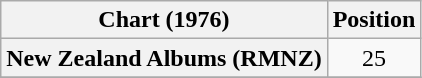<table class="wikitable plainrowheaders" style="text-align:center">
<tr>
<th>Chart (1976)</th>
<th>Position</th>
</tr>
<tr>
<th scope="row">New Zealand Albums (RMNZ)</th>
<td>25</td>
</tr>
<tr>
</tr>
</table>
